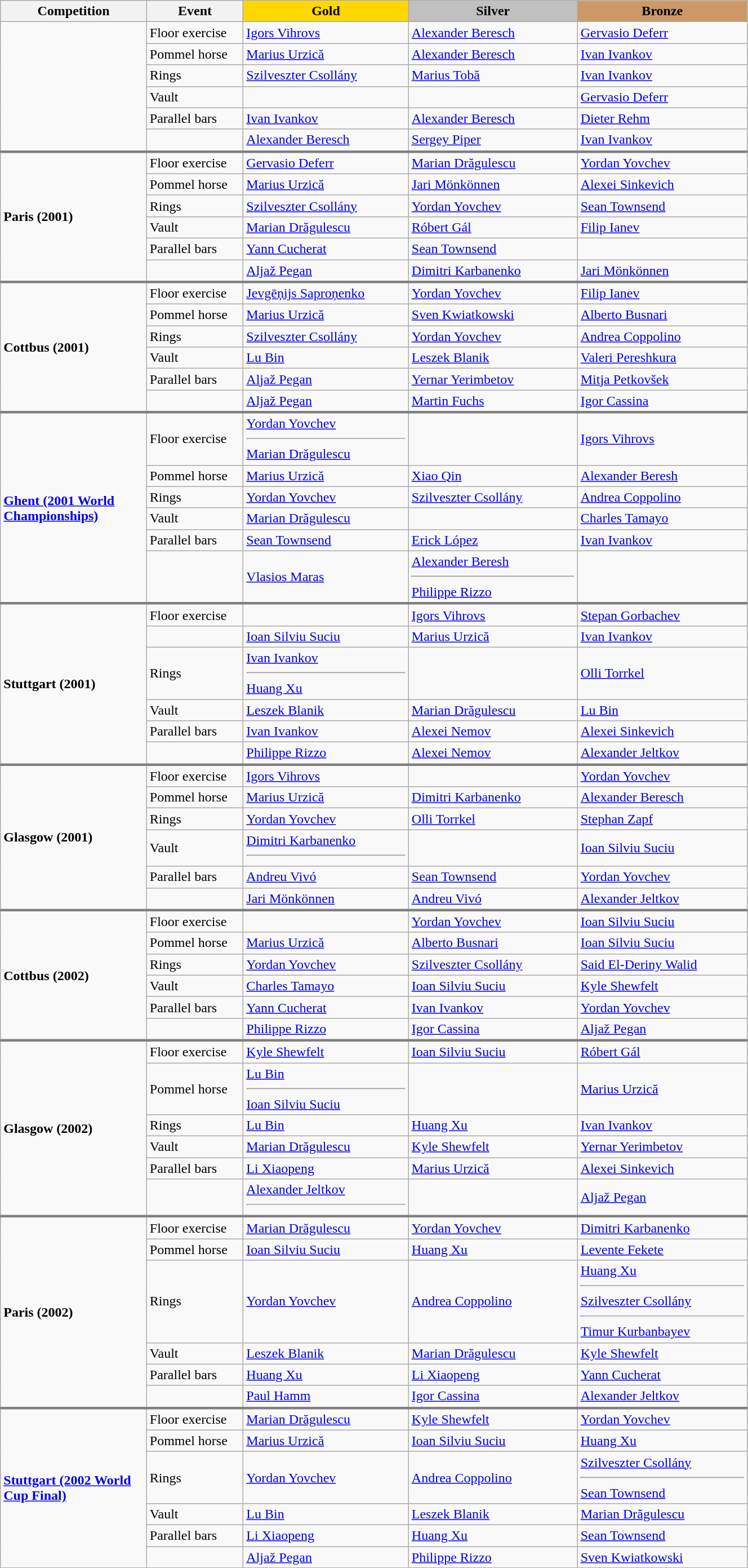<table class="wikitable" style="width:70%;">
<tr>
<th style="text-align:center; width:5%;">Competition</th>
<th style="text-align:center; width:5%;">Event</th>
<td style="text-align:center; width:10%; background:gold;"><strong>Gold</strong></td>
<td style="text-align:center; width:10%; background:silver;"><strong>Silver</strong></td>
<td style="text-align:center; width:10%; background:#c96;"><strong>Bronze</strong></td>
</tr>
<tr>
<td rowspan="6"></td>
<td>Floor exercise</td>
<td> <a href='#'>Igors Vihrovs</a></td>
<td> <a href='#'>Alexander Beresch</a></td>
<td> <a href='#'>Gervasio Deferr</a></td>
</tr>
<tr>
<td>Pommel horse</td>
<td> <a href='#'>Marius Urzică</a></td>
<td> <a href='#'>Alexander Beresch</a></td>
<td> <a href='#'>Ivan Ivankov</a></td>
</tr>
<tr>
<td>Rings</td>
<td> <a href='#'>Szilveszter Csollány</a></td>
<td> <a href='#'>Marius Tobă</a></td>
<td> <a href='#'>Ivan Ivankov</a></td>
</tr>
<tr>
<td>Vault</td>
<td></td>
<td></td>
<td> <a href='#'>Gervasio Deferr</a></td>
</tr>
<tr>
<td>Parallel bars</td>
<td> <a href='#'>Ivan Ivankov</a></td>
<td> <a href='#'>Alexander Beresch</a></td>
<td> <a href='#'>Dieter Rehm</a></td>
</tr>
<tr>
<td></td>
<td> <a href='#'>Alexander Beresch</a></td>
<td> <a href='#'>Sergey Piper</a></td>
<td> <a href='#'>Ivan Ivankov</a></td>
</tr>
<tr style="border-top: 3px solid grey;">
<td rowspan="6"><strong>Paris (2001)</strong> </td>
<td>Floor exercise</td>
<td> <a href='#'>Gervasio Deferr</a></td>
<td> <a href='#'>Marian Drăgulescu</a></td>
<td> <a href='#'>Yordan Yovchev</a></td>
</tr>
<tr>
<td>Pommel horse</td>
<td> <a href='#'>Marius Urzică</a></td>
<td> <a href='#'>Jari Mönkönnen</a></td>
<td> <a href='#'>Alexei Sinkevich</a></td>
</tr>
<tr>
<td>Rings</td>
<td> <a href='#'>Szilveszter Csollány</a></td>
<td> <a href='#'>Yordan Yovchev</a></td>
<td> <a href='#'>Sean Townsend</a></td>
</tr>
<tr>
<td>Vault</td>
<td> <a href='#'>Marian Drăgulescu</a></td>
<td> <a href='#'>Róbert Gál</a></td>
<td> <a href='#'>Filip Ianev</a></td>
</tr>
<tr>
<td>Parallel bars</td>
<td> <a href='#'>Yann Cucherat</a></td>
<td> <a href='#'>Sean Townsend</a></td>
<td></td>
</tr>
<tr>
<td></td>
<td> <a href='#'>Aljaž Pegan</a></td>
<td> <a href='#'>Dimitri Karbanenko</a></td>
<td> <a href='#'>Jari Mönkönnen</a></td>
</tr>
<tr style="border-top: 3px solid grey;">
<td rowspan="6"><strong>Cottbus (2001)</strong> </td>
<td>Floor exercise</td>
<td> <a href='#'>Jevgēņijs Saproņenko</a></td>
<td> <a href='#'>Yordan Yovchev</a></td>
<td> <a href='#'>Filip Ianev</a></td>
</tr>
<tr>
<td>Pommel horse</td>
<td> <a href='#'>Marius Urzică</a></td>
<td> <a href='#'>Sven Kwiatkowski</a></td>
<td> <a href='#'>Alberto Busnari</a></td>
</tr>
<tr>
<td>Rings</td>
<td> <a href='#'>Szilveszter Csollány</a></td>
<td> <a href='#'>Yordan Yovchev</a></td>
<td> <a href='#'>Andrea Coppolino</a></td>
</tr>
<tr>
<td>Vault</td>
<td> <a href='#'>Lu Bin</a></td>
<td> <a href='#'>Leszek Blanik</a></td>
<td> <a href='#'>Valeri Pereshkura</a></td>
</tr>
<tr>
<td>Parallel bars</td>
<td> <a href='#'>Aljaž Pegan</a></td>
<td> <a href='#'>Yernar Yerimbetov</a></td>
<td> <a href='#'>Mitja Petkovšek</a></td>
</tr>
<tr>
<td></td>
<td> <a href='#'>Aljaž Pegan</a></td>
<td> <a href='#'>Martin Fuchs</a></td>
<td> <a href='#'>Igor Cassina</a></td>
</tr>
<tr style="border-top: 3px solid grey;">
<td rowspan="6"><strong><a href='#'>Ghent (2001 World Championships)</a></strong></td>
<td>Floor exercise</td>
<td> <a href='#'>Yordan Yovchev</a><hr> <a href='#'>Marian Drăgulescu</a></td>
<td></td>
<td> <a href='#'>Igors Vihrovs</a></td>
</tr>
<tr>
<td>Pommel horse</td>
<td> <a href='#'>Marius Urzică</a></td>
<td> <a href='#'>Xiao Qin</a></td>
<td> <a href='#'>Alexander Beresh</a></td>
</tr>
<tr>
<td>Rings</td>
<td> <a href='#'>Yordan Yovchev</a></td>
<td> <a href='#'>Szilveszter Csollány</a></td>
<td> <a href='#'>Andrea Coppolino</a></td>
</tr>
<tr>
<td>Vault</td>
<td> <a href='#'>Marian Drăgulescu</a></td>
<td></td>
<td> <a href='#'>Charles Tamayo</a></td>
</tr>
<tr>
<td>Parallel bars</td>
<td> <a href='#'>Sean Townsend</a></td>
<td> <a href='#'>Erick López</a></td>
<td> <a href='#'>Ivan Ivankov</a></td>
</tr>
<tr>
<td></td>
<td> <a href='#'>Vlasios Maras</a></td>
<td> <a href='#'>Alexander Beresh</a><hr> <a href='#'>Philippe Rizzo</a></td>
<td></td>
</tr>
<tr style="border-top: 3px solid grey;">
<td rowspan="6"><strong>Stuttgart (2001)</strong> </td>
<td>Floor exercise</td>
<td></td>
<td> <a href='#'>Igors Vihrovs</a></td>
<td> <a href='#'>Stepan Gorbachev</a></td>
</tr>
<tr>
<td></td>
<td> <a href='#'>Ioan Silviu Suciu</a></td>
<td> <a href='#'>Marius Urzică</a></td>
<td> <a href='#'>Ivan Ivankov</a></td>
</tr>
<tr>
<td>Rings</td>
<td> <a href='#'>Ivan Ivankov</a><hr> <a href='#'>Huang Xu</a></td>
<td></td>
<td> <a href='#'>Olli Torrkel</a></td>
</tr>
<tr>
<td>Vault</td>
<td> <a href='#'>Leszek Blanik</a></td>
<td> <a href='#'>Marian Drăgulescu</a></td>
<td> <a href='#'>Lu Bin</a></td>
</tr>
<tr>
<td>Parallel bars</td>
<td> <a href='#'>Ivan Ivankov</a></td>
<td> <a href='#'>Alexei Nemov</a></td>
<td> <a href='#'>Alexei Sinkevich</a></td>
</tr>
<tr>
<td></td>
<td> <a href='#'>Philippe Rizzo</a></td>
<td> <a href='#'>Alexei Nemov</a></td>
<td> <a href='#'>Alexander Jeltkov</a></td>
</tr>
<tr style="border-top: 3px solid grey;">
<td rowspan="6"><strong>Glasgow (2001)</strong> </td>
<td>Floor exercise</td>
<td> <a href='#'>Igors Vihrovs</a></td>
<td></td>
<td> <a href='#'>Yordan Yovchev</a></td>
</tr>
<tr>
<td>Pommel horse</td>
<td> <a href='#'>Marius Urzică</a></td>
<td> <a href='#'>Dimitri Karbanenko</a></td>
<td> <a href='#'>Alexander Beresch</a></td>
</tr>
<tr>
<td>Rings</td>
<td> <a href='#'>Yordan Yovchev</a></td>
<td> <a href='#'>Olli Torrkel</a></td>
<td> <a href='#'>Stephan Zapf</a></td>
</tr>
<tr>
<td>Vault</td>
<td> <a href='#'>Dimitri Karbanenko</a><hr></td>
<td></td>
<td> <a href='#'>Ioan Silviu Suciu</a></td>
</tr>
<tr>
<td>Parallel bars</td>
<td> <a href='#'>Andreu Vivó</a></td>
<td> <a href='#'>Sean Townsend</a></td>
<td> <a href='#'>Yordan Yovchev</a></td>
</tr>
<tr>
<td></td>
<td> <a href='#'>Jari Mönkönnen</a></td>
<td> <a href='#'>Andreu Vivó</a></td>
<td> <a href='#'>Alexander Jeltkov</a></td>
</tr>
<tr style="border-top: 3px solid grey;">
<td rowspan="6"><strong>Cottbus (2002)</strong> </td>
<td>Floor exercise</td>
<td></td>
<td> <a href='#'>Yordan Yovchev</a></td>
<td> <a href='#'>Ioan Silviu Suciu</a></td>
</tr>
<tr>
<td>Pommel horse</td>
<td> <a href='#'>Marius Urzică</a></td>
<td> <a href='#'>Alberto Busnari</a></td>
<td> <a href='#'>Ioan Silviu Suciu</a></td>
</tr>
<tr>
<td>Rings</td>
<td> <a href='#'>Yordan Yovchev</a></td>
<td> <a href='#'>Szilveszter Csollány</a></td>
<td> <a href='#'>Said El-Deriny Walid</a></td>
</tr>
<tr>
<td>Vault</td>
<td> <a href='#'>Charles Tamayo</a></td>
<td> <a href='#'>Ioan Silviu Suciu</a></td>
<td> <a href='#'>Kyle Shewfelt</a></td>
</tr>
<tr>
<td>Parallel bars</td>
<td> <a href='#'>Yann Cucherat</a></td>
<td> <a href='#'>Ivan Ivankov</a></td>
<td> <a href='#'>Yordan Yovchev</a></td>
</tr>
<tr>
<td></td>
<td> <a href='#'>Philippe Rizzo</a></td>
<td> <a href='#'>Igor Cassina</a></td>
<td> <a href='#'>Aljaž Pegan</a></td>
</tr>
<tr style="border-top: 3px solid grey;">
<td rowspan="6"><strong>Glasgow (2002)</strong> </td>
<td>Floor exercise</td>
<td> <a href='#'>Kyle Shewfelt</a></td>
<td> <a href='#'>Ioan Silviu Suciu</a></td>
<td> <a href='#'>Róbert Gál</a></td>
</tr>
<tr>
<td>Pommel horse</td>
<td> <a href='#'>Lu Bin</a><hr> <a href='#'>Ioan Silviu Suciu</a></td>
<td></td>
<td> <a href='#'>Marius Urzică</a></td>
</tr>
<tr>
<td>Rings</td>
<td> <a href='#'>Lu Bin</a></td>
<td> <a href='#'>Huang Xu</a></td>
<td> <a href='#'>Ivan Ivankov</a></td>
</tr>
<tr>
<td>Vault</td>
<td> <a href='#'>Marian Drăgulescu</a></td>
<td> <a href='#'>Kyle Shewfelt</a></td>
<td> <a href='#'>Yernar Yerimbetov</a></td>
</tr>
<tr>
<td>Parallel bars</td>
<td> <a href='#'>Li Xiaopeng</a></td>
<td> <a href='#'>Marius Urzică</a></td>
<td> <a href='#'>Alexei Sinkevich</a></td>
</tr>
<tr>
<td></td>
<td> <a href='#'>Alexander Jeltkov</a><hr></td>
<td></td>
<td> <a href='#'>Aljaž Pegan</a></td>
</tr>
<tr style="border-top: 3px solid grey;">
<td rowspan="6"><strong>Paris (2002)</strong> </td>
<td>Floor exercise</td>
<td> <a href='#'>Marian Drăgulescu</a></td>
<td> <a href='#'>Yordan Yovchev</a></td>
<td> <a href='#'>Dimitri Karbanenko</a></td>
</tr>
<tr>
<td>Pommel horse</td>
<td> <a href='#'>Ioan Silviu Suciu</a></td>
<td> <a href='#'>Huang Xu</a></td>
<td> <a href='#'>Levente Fekete</a></td>
</tr>
<tr>
<td>Rings</td>
<td> <a href='#'>Yordan Yovchev</a></td>
<td> <a href='#'>Andrea Coppolino</a></td>
<td> <a href='#'>Huang Xu</a><hr> <a href='#'>Szilveszter Csollány</a><hr> <a href='#'>Timur Kurbanbayev</a></td>
</tr>
<tr>
<td>Vault</td>
<td> <a href='#'>Leszek Blanik</a></td>
<td> <a href='#'>Marian Drăgulescu</a></td>
<td> <a href='#'>Kyle Shewfelt</a></td>
</tr>
<tr>
<td>Parallel bars</td>
<td> <a href='#'>Huang Xu</a></td>
<td> <a href='#'>Li Xiaopeng</a></td>
<td> <a href='#'>Yann Cucherat</a></td>
</tr>
<tr>
<td></td>
<td> <a href='#'>Paul Hamm</a></td>
<td> <a href='#'>Igor Cassina</a></td>
<td> <a href='#'>Alexander Jeltkov</a></td>
</tr>
<tr style="border-top: 3px solid grey;">
<td rowspan="6"><strong><a href='#'>Stuttgart (2002 World Cup Final)</a></strong> </td>
<td>Floor exercise</td>
<td> <a href='#'>Marian Drăgulescu</a></td>
<td> <a href='#'>Kyle Shewfelt</a></td>
<td> <a href='#'>Yordan Yovchev</a></td>
</tr>
<tr>
<td>Pommel horse</td>
<td> <a href='#'>Marius Urzică</a></td>
<td> <a href='#'>Ioan Silviu Suciu</a></td>
<td> <a href='#'>Huang Xu</a></td>
</tr>
<tr>
<td>Rings</td>
<td> <a href='#'>Yordan Yovchev</a></td>
<td> <a href='#'>Andrea Coppolino</a></td>
<td> <a href='#'>Szilveszter Csollány</a><hr> <a href='#'>Sean Townsend</a></td>
</tr>
<tr>
<td>Vault</td>
<td> <a href='#'>Lu Bin</a></td>
<td> <a href='#'>Leszek Blanik</a></td>
<td> <a href='#'>Marian Drăgulescu</a></td>
</tr>
<tr>
<td>Parallel bars</td>
<td> <a href='#'>Li Xiaopeng</a></td>
<td> <a href='#'>Huang Xu</a></td>
<td> <a href='#'>Sean Townsend</a></td>
</tr>
<tr>
<td></td>
<td> <a href='#'>Aljaž Pegan</a></td>
<td> <a href='#'>Philippe Rizzo</a></td>
<td> <a href='#'>Sven Kwiatkowski</a></td>
</tr>
</table>
